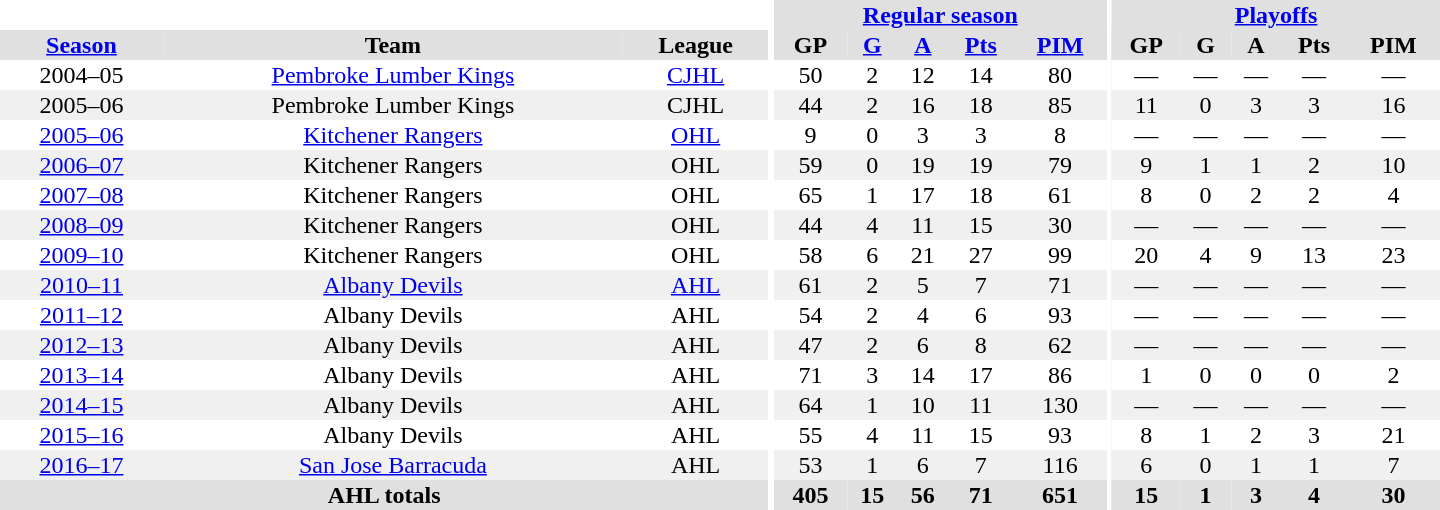<table border="0" cellpadding="1" cellspacing="0" style="text-align:center; width:60em">
<tr bgcolor="#e0e0e0">
<th colspan="3" bgcolor="#ffffff"></th>
<th rowspan="99" bgcolor="#ffffff"></th>
<th colspan="5"><a href='#'>Regular season</a></th>
<th rowspan="99" bgcolor="#ffffff"></th>
<th colspan="5"><a href='#'>Playoffs</a></th>
</tr>
<tr bgcolor="#e0e0e0">
<th><a href='#'>Season</a></th>
<th>Team</th>
<th>League</th>
<th>GP</th>
<th><a href='#'>G</a></th>
<th><a href='#'>A</a></th>
<th><a href='#'>Pts</a></th>
<th><a href='#'>PIM</a></th>
<th>GP</th>
<th>G</th>
<th>A</th>
<th>Pts</th>
<th>PIM</th>
</tr>
<tr>
<td>2004–05</td>
<td><a href='#'>Pembroke Lumber Kings</a></td>
<td><a href='#'>CJHL</a></td>
<td>50</td>
<td>2</td>
<td>12</td>
<td>14</td>
<td>80</td>
<td>—</td>
<td>—</td>
<td>—</td>
<td>—</td>
<td>—</td>
</tr>
<tr bgcolor="#f0f0f0">
<td>2005–06</td>
<td>Pembroke Lumber Kings</td>
<td>CJHL</td>
<td>44</td>
<td>2</td>
<td>16</td>
<td>18</td>
<td>85</td>
<td>11</td>
<td>0</td>
<td>3</td>
<td>3</td>
<td>16</td>
</tr>
<tr>
<td><a href='#'>2005–06</a></td>
<td><a href='#'>Kitchener Rangers</a></td>
<td><a href='#'>OHL</a></td>
<td>9</td>
<td>0</td>
<td>3</td>
<td>3</td>
<td>8</td>
<td>—</td>
<td>—</td>
<td>—</td>
<td>—</td>
<td>—</td>
</tr>
<tr bgcolor="#f0f0f0">
<td><a href='#'>2006–07</a></td>
<td>Kitchener Rangers</td>
<td>OHL</td>
<td>59</td>
<td>0</td>
<td>19</td>
<td>19</td>
<td>79</td>
<td>9</td>
<td>1</td>
<td>1</td>
<td>2</td>
<td>10</td>
</tr>
<tr>
<td><a href='#'>2007–08</a></td>
<td>Kitchener Rangers</td>
<td>OHL</td>
<td>65</td>
<td>1</td>
<td>17</td>
<td>18</td>
<td>61</td>
<td>8</td>
<td>0</td>
<td>2</td>
<td>2</td>
<td>4</td>
</tr>
<tr bgcolor="#f0f0f0">
<td><a href='#'>2008–09</a></td>
<td>Kitchener Rangers</td>
<td>OHL</td>
<td>44</td>
<td>4</td>
<td>11</td>
<td>15</td>
<td>30</td>
<td>—</td>
<td>—</td>
<td>—</td>
<td>—</td>
<td>—</td>
</tr>
<tr>
<td><a href='#'>2009–10</a></td>
<td>Kitchener Rangers</td>
<td>OHL</td>
<td>58</td>
<td>6</td>
<td>21</td>
<td>27</td>
<td>99</td>
<td>20</td>
<td>4</td>
<td>9</td>
<td>13</td>
<td>23</td>
</tr>
<tr bgcolor="#f0f0f0">
<td><a href='#'>2010–11</a></td>
<td><a href='#'>Albany Devils</a></td>
<td><a href='#'>AHL</a></td>
<td>61</td>
<td>2</td>
<td>5</td>
<td>7</td>
<td>71</td>
<td>—</td>
<td>—</td>
<td>—</td>
<td>—</td>
<td>—</td>
</tr>
<tr>
<td><a href='#'>2011–12</a></td>
<td>Albany Devils</td>
<td>AHL</td>
<td>54</td>
<td>2</td>
<td>4</td>
<td>6</td>
<td>93</td>
<td>—</td>
<td>—</td>
<td>—</td>
<td>—</td>
<td>—</td>
</tr>
<tr bgcolor="#f0f0f0">
<td><a href='#'>2012–13</a></td>
<td>Albany Devils</td>
<td>AHL</td>
<td>47</td>
<td>2</td>
<td>6</td>
<td>8</td>
<td>62</td>
<td>—</td>
<td>—</td>
<td>—</td>
<td>—</td>
<td>—</td>
</tr>
<tr>
<td><a href='#'>2013–14</a></td>
<td>Albany Devils</td>
<td>AHL</td>
<td>71</td>
<td>3</td>
<td>14</td>
<td>17</td>
<td>86</td>
<td>1</td>
<td>0</td>
<td>0</td>
<td>0</td>
<td>2</td>
</tr>
<tr bgcolor="#f0f0f0">
<td><a href='#'>2014–15</a></td>
<td>Albany Devils</td>
<td>AHL</td>
<td>64</td>
<td>1</td>
<td>10</td>
<td>11</td>
<td>130</td>
<td>—</td>
<td>—</td>
<td>—</td>
<td>—</td>
<td>—</td>
</tr>
<tr>
<td><a href='#'>2015–16</a></td>
<td>Albany Devils</td>
<td>AHL</td>
<td>55</td>
<td>4</td>
<td>11</td>
<td>15</td>
<td>93</td>
<td>8</td>
<td>1</td>
<td>2</td>
<td>3</td>
<td>21</td>
</tr>
<tr bgcolor="#f0f0f0">
<td><a href='#'>2016–17</a></td>
<td><a href='#'>San Jose Barracuda</a></td>
<td>AHL</td>
<td>53</td>
<td>1</td>
<td>6</td>
<td>7</td>
<td>116</td>
<td>6</td>
<td>0</td>
<td>1</td>
<td>1</td>
<td>7</td>
</tr>
<tr ALIGN="center" bgcolor="#e0e0e0">
<th colspan="3">AHL totals</th>
<th>405</th>
<th>15</th>
<th>56</th>
<th>71</th>
<th>651</th>
<th>15</th>
<th>1</th>
<th>3</th>
<th>4</th>
<th>30</th>
</tr>
</table>
